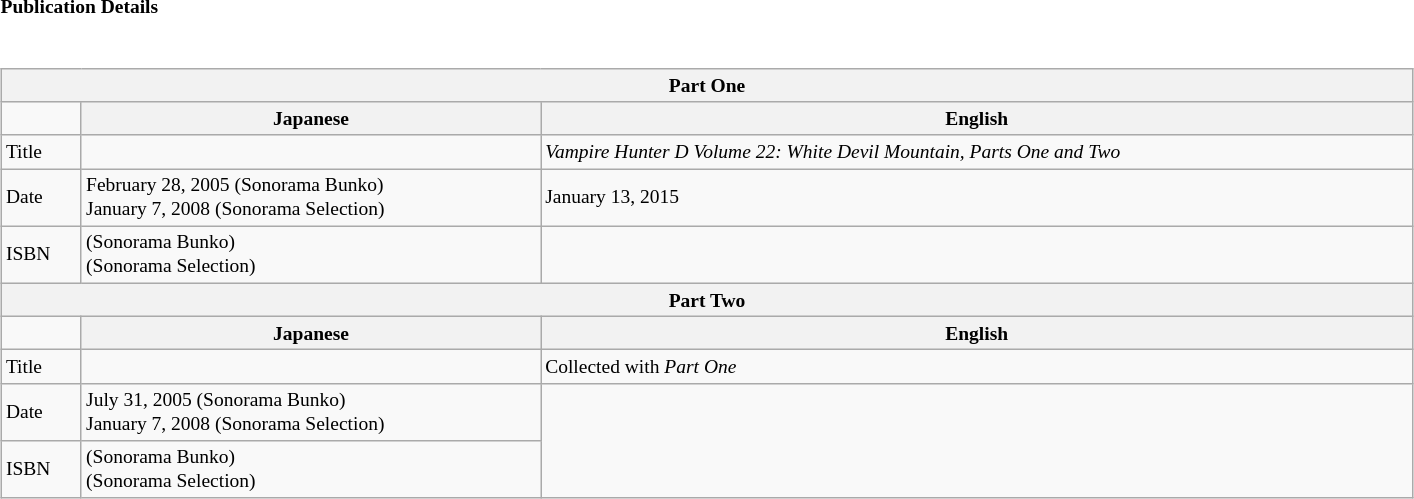<table class="collapsible collapsed" border="0" style="width:75%; font-size:small;">
<tr>
<th style="width:20em; text-align:left">Publication Details</th>
<th></th>
</tr>
<tr>
<td colspan="2"><br><table class="wikitable" style="width:100%; font-size:small;  margin-right:-1em;">
<tr>
<th colspan="3">Part One</th>
</tr>
<tr>
<td></td>
<th>Japanese</th>
<th>English</th>
</tr>
<tr>
<td>Title</td>
<td> </td>
<td> <em>Vampire Hunter D Volume 22: White Devil Mountain, Parts One and Two</em></td>
</tr>
<tr>
<td>Date</td>
<td> February 28, 2005 (Sonorama Bunko)<br>January 7, 2008 (Sonorama Selection)</td>
<td> January 13, 2015</td>
</tr>
<tr>
<td>ISBN</td>
<td>  (Sonorama Bunko)<br> (Sonorama Selection)</td>
<td> </td>
</tr>
<tr>
<th colspan="3">Part Two</th>
</tr>
<tr>
<td></td>
<th>Japanese</th>
<th>English</th>
</tr>
<tr>
<td>Title</td>
<td> </td>
<td>Collected with <em>Part One</em></td>
</tr>
<tr>
<td>Date</td>
<td> July 31, 2005 (Sonorama Bunko)<br>January 7, 2008 (Sonorama Selection)</td>
</tr>
<tr>
<td>ISBN</td>
<td>  (Sonorama Bunko)<br> (Sonorama Selection)</td>
</tr>
</table>
</td>
</tr>
</table>
